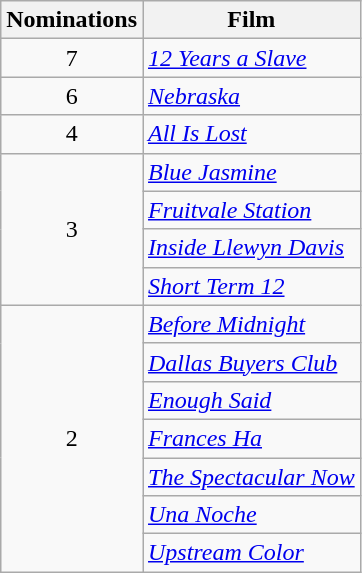<table class="wikitable">
<tr>
<th>Nominations</th>
<th>Film</th>
</tr>
<tr>
<td style="text-align:center;">7</td>
<td><em><a href='#'>12 Years a Slave</a></em></td>
</tr>
<tr>
<td style="text-align:center;">6</td>
<td><em><a href='#'>Nebraska</a></em></td>
</tr>
<tr>
<td style="text-align:center;">4</td>
<td><em><a href='#'>All Is Lost</a></em></td>
</tr>
<tr>
<td rowspan="4" style="text-align:center;">3</td>
<td><em><a href='#'>Blue Jasmine</a></em></td>
</tr>
<tr>
<td><em><a href='#'>Fruitvale Station</a></em></td>
</tr>
<tr>
<td><em><a href='#'>Inside Llewyn Davis</a></em></td>
</tr>
<tr>
<td><em><a href='#'>Short Term 12</a></em></td>
</tr>
<tr>
<td rowspan="7" style="text-align:center;">2</td>
<td><em><a href='#'>Before Midnight</a></em></td>
</tr>
<tr>
<td><em><a href='#'>Dallas Buyers Club</a></em></td>
</tr>
<tr>
<td><em><a href='#'>Enough Said</a></em></td>
</tr>
<tr>
<td><em><a href='#'>Frances Ha</a></em></td>
</tr>
<tr>
<td><em><a href='#'>The Spectacular Now</a></em></td>
</tr>
<tr>
<td><em><a href='#'>Una Noche</a></em></td>
</tr>
<tr>
<td><em><a href='#'>Upstream Color</a></em></td>
</tr>
</table>
